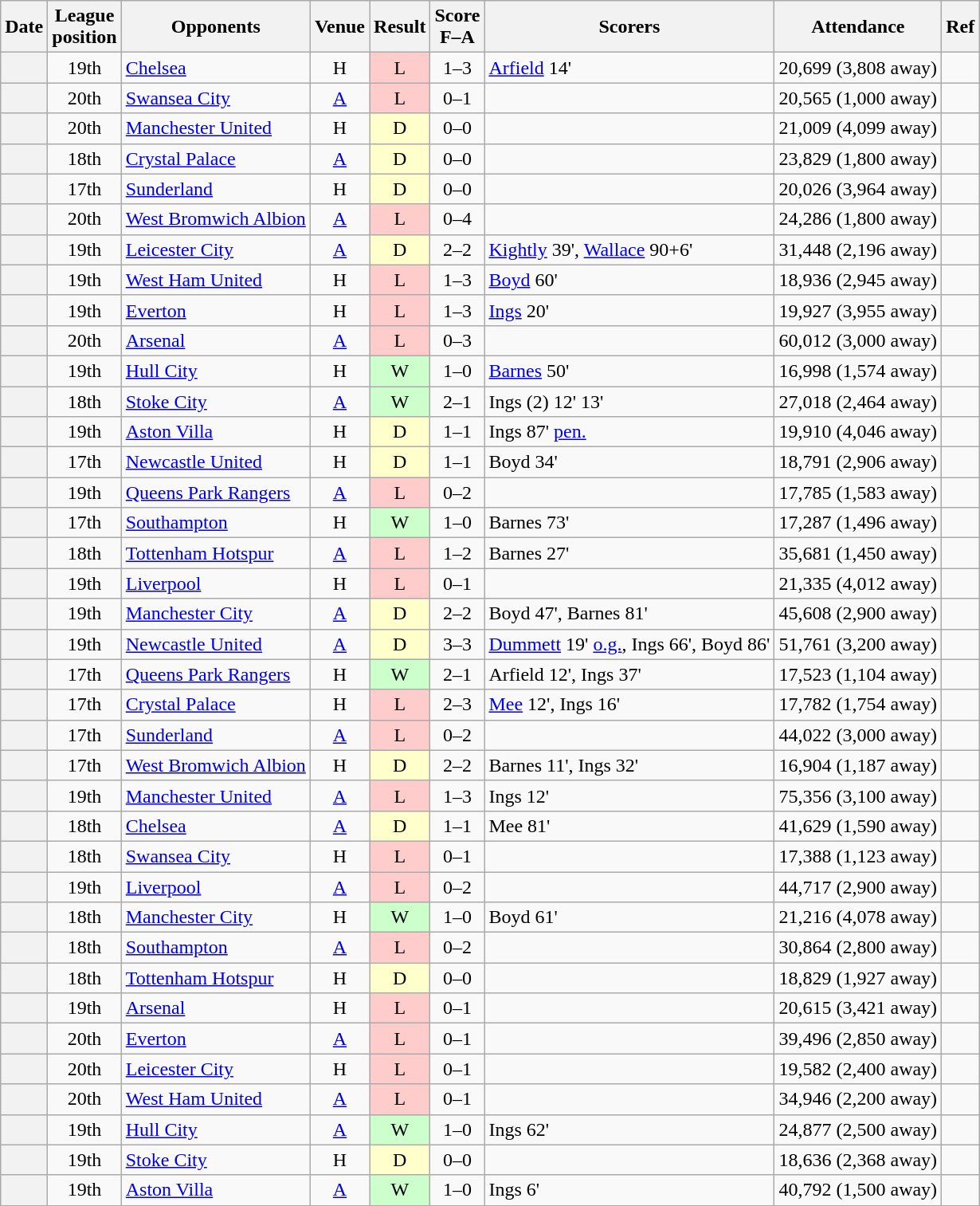<table class="wikitable plainrowheaders sortable" style="text-align:center">
<tr>
<th scope="col">Date</th>
<th scope="col">League<br>position</th>
<th scope="col">Opponents</th>
<th scope="col">Venue</th>
<th scope="col">Result</th>
<th scope="col">Score<br>F–A</th>
<th scope="col" class="unsortable">Scorers</th>
<th scope="col">Attendance</th>
<th scope="col" class="unsortable">Ref</th>
</tr>
<tr>
<th scope="row"></th>
<td>19th</td>
<td align="left"><a href='#'>Chelsea</a></td>
<td>H</td>
<td style="background-color:#FFCCCC">L</td>
<td>1–3</td>
<td align="left"><a href='#'>Arfield</a> 14'</td>
<td>20,699 (3,808 away)</td>
<td></td>
</tr>
<tr>
<th scope="row"></th>
<td>20th</td>
<td align="left"><a href='#'>Swansea City</a></td>
<td><a href='#'>A</a></td>
<td style="background-color:#FFCCCC">L</td>
<td>0–1</td>
<td align="left"></td>
<td>20,565 (1,000 away)</td>
<td></td>
</tr>
<tr>
<th scope="row"></th>
<td>20th</td>
<td align="left"><a href='#'>Manchester United</a></td>
<td>H</td>
<td style="background-color:#FFFFCC">D</td>
<td>0–0</td>
<td align="left"></td>
<td>21,009 (4,099 away)</td>
<td></td>
</tr>
<tr>
<th scope="row"></th>
<td>18th</td>
<td align="left"><a href='#'>Crystal Palace</a></td>
<td><a href='#'>A</a></td>
<td style="background-color:#FFFFCC">D</td>
<td>0–0</td>
<td align="left"></td>
<td>23,829 (1,800 away)</td>
<td></td>
</tr>
<tr>
<th scope="row"></th>
<td>17th</td>
<td align="left"><a href='#'>Sunderland</a></td>
<td>H</td>
<td style="background-color:#FFFFCC">D</td>
<td>0–0</td>
<td align="left"></td>
<td>20,026 (3,964 away)</td>
<td></td>
</tr>
<tr>
<th scope="row"></th>
<td>20th</td>
<td align="left"><a href='#'>West Bromwich Albion</a></td>
<td><a href='#'>A</a></td>
<td style="background-color:#FFCCCC">L</td>
<td>0–4</td>
<td align="left"></td>
<td>24,286 (1,800 away)</td>
<td></td>
</tr>
<tr>
<th scope="row"></th>
<td>19th</td>
<td align="left"><a href='#'>Leicester City</a></td>
<td><a href='#'>A</a></td>
<td style="background-color:#FFFFCC">D</td>
<td>2–2</td>
<td align="left"><a href='#'>Kightly</a> 39', <a href='#'>Wallace</a> 90+6'</td>
<td>31,448 (2,196 away)</td>
<td></td>
</tr>
<tr>
<th scope="row"></th>
<td>19th</td>
<td align="left"><a href='#'>West Ham United</a></td>
<td>H</td>
<td style="background-color:#FFCCCC">L</td>
<td>1–3</td>
<td align="left"><a href='#'>Boyd</a> 60'</td>
<td>18,936 (2,945 away)</td>
<td></td>
</tr>
<tr>
<th scope="row"></th>
<td>19th</td>
<td align="left"><a href='#'>Everton</a></td>
<td>H</td>
<td style="background-color:#FFCCCC">L</td>
<td>1–3</td>
<td align="left"><a href='#'>Ings</a> 20'</td>
<td>19,927 (3,955 away)</td>
<td></td>
</tr>
<tr>
<th scope="row"></th>
<td>20th</td>
<td align="left"><a href='#'>Arsenal</a></td>
<td><a href='#'>A</a></td>
<td style="background-color:#FFCCCC">L</td>
<td>0–3</td>
<td align="left"></td>
<td>60,012 (3,000 away)</td>
<td></td>
</tr>
<tr>
<th scope="row"></th>
<td>19th</td>
<td align="left"><a href='#'>Hull City</a></td>
<td>H</td>
<td style="background-color:#CCFFCC">W</td>
<td>1–0</td>
<td align="left"><a href='#'>Barnes</a> 50'</td>
<td>16,998 (1,574 away)</td>
<td></td>
</tr>
<tr>
<th scope="row"></th>
<td>18th</td>
<td align="left"><a href='#'>Stoke City</a></td>
<td><a href='#'>A</a></td>
<td style="background-color:#CCFFCC">W</td>
<td>2–1</td>
<td align="left">Ings (2) 12' 13'</td>
<td>27,018 (2,464 away)</td>
<td></td>
</tr>
<tr>
<th scope="row"></th>
<td>19th</td>
<td align="left"><a href='#'>Aston Villa</a></td>
<td>H</td>
<td style="background-color:#FFFFCC">D</td>
<td>1–1</td>
<td align="left">Ings 87' <a href='#'>pen.</a></td>
<td>19,910 (4,046 away)</td>
<td></td>
</tr>
<tr>
<th scope="row"></th>
<td>17th</td>
<td align="left"><a href='#'>Newcastle United</a></td>
<td>H</td>
<td style="background-color:#FFFFCC">D</td>
<td>1–1</td>
<td align="left">Boyd 34'</td>
<td>18,791 (2,906 away)</td>
<td></td>
</tr>
<tr>
<th scope="row"></th>
<td>19th</td>
<td align="left"><a href='#'>Queens Park Rangers</a></td>
<td><a href='#'>A</a></td>
<td style="background-color:#FFCCCC">L</td>
<td>0–2</td>
<td></td>
<td>17,785 (1,583 away)</td>
<td></td>
</tr>
<tr>
<th scope="row"></th>
<td>17th</td>
<td align="left"><a href='#'>Southampton</a></td>
<td>H</td>
<td style="background-color:#CCFFCC">W</td>
<td>1–0</td>
<td align="left">Barnes 73'</td>
<td>17,287 (1,496 away)</td>
<td></td>
</tr>
<tr>
<th scope="row"></th>
<td>18th</td>
<td align="left"><a href='#'>Tottenham Hotspur</a></td>
<td><a href='#'>A</a></td>
<td style="background-color:#FFCCCC">L</td>
<td>1–2</td>
<td align="left">Barnes 27'</td>
<td>35,681 (1,450 away)</td>
<td></td>
</tr>
<tr>
<th scope="row"></th>
<td>19th</td>
<td align="left"><a href='#'>Liverpool</a></td>
<td>H</td>
<td style="background-color:#FFCCCC">L</td>
<td>0–1</td>
<td align="left"></td>
<td>21,335 (4,012 away)</td>
<td></td>
</tr>
<tr>
<th scope="row"></th>
<td>19th</td>
<td align="left"><a href='#'>Manchester City</a></td>
<td><a href='#'>A</a></td>
<td style="background-color:#FFFFCC">D</td>
<td>2–2</td>
<td align="left">Boyd 47', Barnes 81'</td>
<td>45,608 (2,900 away)</td>
<td></td>
</tr>
<tr>
<th scope="row"></th>
<td>19th</td>
<td align="left"><a href='#'>Newcastle United</a></td>
<td><a href='#'>A</a></td>
<td style="background-color:#FFFFCC">D</td>
<td>3–3</td>
<td align="left"><a href='#'>Dummett</a> 19' <a href='#'>o.g.</a>, Ings 66', Boyd 86'</td>
<td>51,761 (3,200 away)</td>
<td></td>
</tr>
<tr>
<th scope="row"></th>
<td>17th</td>
<td align="left"><a href='#'>Queens Park Rangers</a></td>
<td>H</td>
<td style="background-color:#CCFFCC">W</td>
<td>2–1</td>
<td align="left">Arfield 12', Ings 37'</td>
<td>17,523 (1,104 away)</td>
<td></td>
</tr>
<tr>
<th scope="row"></th>
<td>17th</td>
<td align="left"><a href='#'>Crystal Palace</a></td>
<td>H</td>
<td style="background-color:#FFCCCC">L</td>
<td>2–3</td>
<td align="left"><a href='#'>Mee</a> 12', Ings 16'</td>
<td>17,782 (1,754 away)</td>
<td></td>
</tr>
<tr>
<th scope="row"></th>
<td>17th</td>
<td align="left"><a href='#'>Sunderland</a></td>
<td><a href='#'>A</a></td>
<td style="background-color:#FFCCCC">L</td>
<td>0–2</td>
<td align="left"></td>
<td>44,022 (3,000 away)</td>
<td></td>
</tr>
<tr>
<th scope="row"></th>
<td>17th</td>
<td align="left"><a href='#'>West Bromwich Albion</a></td>
<td>H</td>
<td style="background-color:#FFFFCC">D</td>
<td>2–2</td>
<td align="left">Barnes 11', Ings 32'</td>
<td>16,904 (1,187 away)</td>
<td></td>
</tr>
<tr>
<th scope="row"></th>
<td>19th</td>
<td align="left"><a href='#'>Manchester United</a></td>
<td><a href='#'>A</a></td>
<td style="background-color:#FFCCCC">L</td>
<td>1–3</td>
<td align="left">Ings 12'</td>
<td>75,356 (3,100 away)</td>
<td></td>
</tr>
<tr>
<th scope="row"></th>
<td>18th</td>
<td align="left"><a href='#'>Chelsea</a></td>
<td><a href='#'>A</a></td>
<td style="background-color:#FFFFCC">D</td>
<td>1–1</td>
<td align="left">Mee 81'</td>
<td>41,629 (1,590 away)</td>
<td></td>
</tr>
<tr>
<th scope="row"></th>
<td>18th</td>
<td align="left"><a href='#'>Swansea City</a></td>
<td>H</td>
<td style="background-color:#FFCCCC">L</td>
<td>0–1</td>
<td align="left"></td>
<td>17,388 (1,123 away)</td>
<td></td>
</tr>
<tr>
<th scope="row"></th>
<td>19th</td>
<td align="left"><a href='#'>Liverpool</a></td>
<td><a href='#'>A</a></td>
<td style="background-color:#FFCCCC">L</td>
<td>0–2</td>
<td align="left"></td>
<td>44,717 (2,900 away)</td>
<td></td>
</tr>
<tr>
<th scope="row"></th>
<td>18th</td>
<td align="left"><a href='#'>Manchester City</a></td>
<td>H</td>
<td style="background-color:#CCFFCC">W</td>
<td>1–0</td>
<td align="left">Boyd 61'</td>
<td>21,216 (4,078 away)</td>
<td></td>
</tr>
<tr>
<th scope="row"></th>
<td>18th</td>
<td align="left"><a href='#'>Southampton</a></td>
<td><a href='#'>A</a></td>
<td style="background-color:#FFCCCC">L</td>
<td>0–2</td>
<td align="left"></td>
<td>30,864 (2,800 away)</td>
<td></td>
</tr>
<tr>
<th scope="row"></th>
<td>18th</td>
<td align="left"><a href='#'>Tottenham Hotspur</a></td>
<td>H</td>
<td style="background-color:#FFFFCC">D</td>
<td>0–0</td>
<td align="left"></td>
<td>18,829 (1,927 away)</td>
<td></td>
</tr>
<tr>
<th scope="row"></th>
<td>19th</td>
<td align="left"><a href='#'>Arsenal</a></td>
<td>H</td>
<td style="background-color:#FFCCCC">L</td>
<td>0–1</td>
<td align="left"></td>
<td>20,615 (3,421 away)</td>
<td></td>
</tr>
<tr>
<th scope="row"></th>
<td>20th</td>
<td align="left"><a href='#'>Everton</a></td>
<td><a href='#'>A</a></td>
<td style="background-color:#FFCCCC">L</td>
<td>0–1</td>
<td align="left"></td>
<td>39,496 (2,850 away)</td>
<td></td>
</tr>
<tr>
<th scope="row"></th>
<td>20th</td>
<td align="left"><a href='#'>Leicester City</a></td>
<td>H</td>
<td style="background-color:#FFCCCC">L</td>
<td>0–1</td>
<td align="left"></td>
<td>19,582 (2,400 away)</td>
<td></td>
</tr>
<tr>
<th scope="row"></th>
<td>20th</td>
<td align="left"><a href='#'>West Ham United</a></td>
<td><a href='#'>A</a></td>
<td style="background-color:#FFCCCC">L</td>
<td>0–1</td>
<td align="left"></td>
<td>34,946 (2,200 away)</td>
<td></td>
</tr>
<tr>
<th scope="row"></th>
<td>19th</td>
<td align="left"><a href='#'>Hull City</a></td>
<td><a href='#'>A</a></td>
<td style="background-color:#CCFFCC">W</td>
<td>1–0</td>
<td align="left">Ings 62'</td>
<td>24,877 (2,500 away)</td>
<td></td>
</tr>
<tr>
<th scope="row"></th>
<td>19th</td>
<td align="left"><a href='#'>Stoke City</a></td>
<td>H</td>
<td style="background-color:#FFFFCC">D</td>
<td>0–0</td>
<td align="left"></td>
<td>18,636 (2,368 away)</td>
<td></td>
</tr>
<tr>
<th scope="row"></th>
<td>19th</td>
<td align="left"><a href='#'>Aston Villa</a></td>
<td><a href='#'>A</a></td>
<td style="background-color:#CCFFCC">W</td>
<td>1–0</td>
<td align="left">Ings 6'</td>
<td>40,792 (1,500 away)</td>
<td></td>
</tr>
</table>
